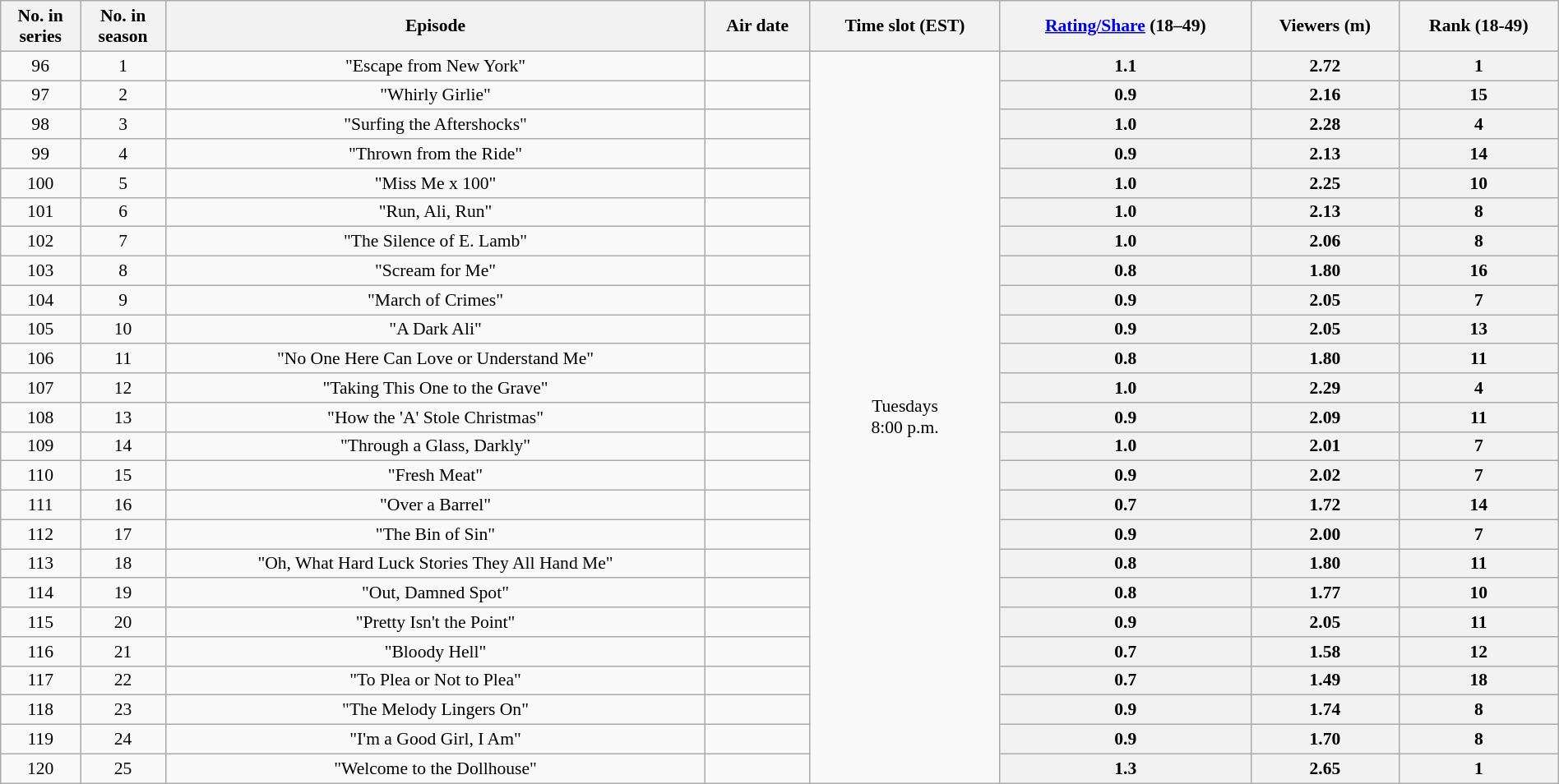<table class="wikitable" style="font-size:90%; text-align:center; width: 100%; margin-left: auto; margin-right: auto;">
<tr>
<th>No. in<br>series</th>
<th>No. in<br>season</th>
<th>Episode</th>
<th>Air date</th>
<th>Time slot (EST)</th>
<th><a href='#'>Rating/Share</a> (18–49)</th>
<th>Viewers (m)</th>
<th>Rank (18-49)</th>
</tr>
<tr>
<td style="text-align:center">96</td>
<td style="text-align:center">1</td>
<td>"Escape from New York"</td>
<td></td>
<td style="text-align:center" rowspan=25>Tuesdays<br>8:00 p.m.</td>
<th>1.1</th>
<th>2.72</th>
<th>1</th>
</tr>
<tr>
<td style="text-align:center">97</td>
<td style="text-align:center">2</td>
<td>"Whirly Girlie"</td>
<td></td>
<th>0.9</th>
<th>2.16</th>
<th>15</th>
</tr>
<tr>
<td style="text-align:center">98</td>
<td style="text-align:center">3</td>
<td>"Surfing the Aftershocks"</td>
<td></td>
<th>1.0</th>
<th>2.28</th>
<th>4</th>
</tr>
<tr>
<td style="text-align:center">99</td>
<td style="text-align:center">4</td>
<td>"Thrown from the Ride"</td>
<td></td>
<th>0.9</th>
<th>2.13</th>
<th>14</th>
</tr>
<tr>
<td style="text-align:center">100</td>
<td style="text-align:center">5</td>
<td>"Miss Me x 100"</td>
<td></td>
<th>1.0</th>
<th>2.25</th>
<th>10</th>
</tr>
<tr>
<td style="text-align:center">101</td>
<td style="text-align:center">6</td>
<td>"Run, Ali, Run"</td>
<td></td>
<th>1.0</th>
<th>2.13</th>
<th>8</th>
</tr>
<tr>
<td style="text-align:center">102</td>
<td style="text-align:center">7</td>
<td>"The Silence of E. Lamb"</td>
<td></td>
<th>1.0</th>
<th>2.06</th>
<th>8</th>
</tr>
<tr>
<td style="text-align:center">103</td>
<td style="text-align:center">8</td>
<td>"Scream for Me"</td>
<td></td>
<th>0.8</th>
<th>1.80</th>
<th>16</th>
</tr>
<tr>
<td style="text-align:center">104</td>
<td style="text-align:center">9</td>
<td>"March of Crimes"</td>
<td></td>
<th>0.9</th>
<th>2.05</th>
<th>7</th>
</tr>
<tr>
<td style="text-align:center">105</td>
<td style="text-align:center">10</td>
<td>"A Dark Ali"</td>
<td></td>
<th>0.9</th>
<th>2.05</th>
<th>13</th>
</tr>
<tr>
<td style="text-align:center">106</td>
<td style="text-align:center">11</td>
<td>"No One Here Can Love or Understand Me"</td>
<td></td>
<th>0.8</th>
<th>1.80</th>
<th>11</th>
</tr>
<tr>
<td style="text-align:center">107</td>
<td style="text-align:center">12</td>
<td>"Taking This One to the Grave"</td>
<td></td>
<th>1.0</th>
<th>2.29</th>
<th>4</th>
</tr>
<tr>
<td style="text-align:center">108</td>
<td style="text-align:center">13</td>
<td>"How the 'A' Stole Christmas"</td>
<td></td>
<th>0.9</th>
<th>2.09</th>
<th>11</th>
</tr>
<tr>
<td style="text-align:center">109</td>
<td style="text-align:center">14</td>
<td>"Through a Glass, Darkly"</td>
<td></td>
<th>1.0</th>
<th>2.01</th>
<th>7</th>
</tr>
<tr>
<td style="text-align:center">110</td>
<td style="text-align:center">15</td>
<td>"Fresh Meat"</td>
<td></td>
<th>0.9</th>
<th>2.02</th>
<th>7</th>
</tr>
<tr>
<td style="text-align:center">111</td>
<td style="text-align:center">16</td>
<td>"Over a Barrel"</td>
<td></td>
<th>0.7</th>
<th>1.72</th>
<th>14</th>
</tr>
<tr>
<td style="text-align:center">112</td>
<td style="text-align:center">17</td>
<td>"The Bin of Sin"</td>
<td></td>
<th>0.9</th>
<th>2.00</th>
<th>7</th>
</tr>
<tr>
<td style="text-align:center">113</td>
<td style="text-align:center">18</td>
<td>"Oh, What Hard Luck Stories They All Hand Me"</td>
<td></td>
<th>0.8</th>
<th>1.80</th>
<th>11</th>
</tr>
<tr>
<td style="text-align:center">114</td>
<td style="text-align:center">19</td>
<td>"Out, Damned Spot"</td>
<td></td>
<th>0.8</th>
<th>1.77</th>
<th>10</th>
</tr>
<tr>
<td style="text-align:center">115</td>
<td style="text-align:center">20</td>
<td>"Pretty Isn't the Point"</td>
<td></td>
<th>0.9</th>
<th>2.05</th>
<th>11</th>
</tr>
<tr>
<td style="text-align:center">116</td>
<td style="text-align:center">21</td>
<td>"Bloody Hell"</td>
<td></td>
<th>0.7</th>
<th>1.58</th>
<th>12</th>
</tr>
<tr>
<td style="text-align:center">117</td>
<td style="text-align:center">22</td>
<td>"To Plea or Not to Plea"</td>
<td></td>
<th>0.7</th>
<th>1.49</th>
<th>18</th>
</tr>
<tr>
<td style="text-align:center">118</td>
<td style="text-align:center">23</td>
<td>"The Melody Lingers On"</td>
<td></td>
<th>0.9</th>
<th>1.74</th>
<th>8</th>
</tr>
<tr>
<td style="text-align:center">119</td>
<td style="text-align:center">24</td>
<td>"I'm a Good Girl, I Am"</td>
<td></td>
<th>0.9</th>
<th>1.70</th>
<th>8</th>
</tr>
<tr>
<td style="text-align:center">120</td>
<td style="text-align:center">25</td>
<td>"Welcome to the Dollhouse"</td>
<td></td>
<th>1.3</th>
<th>2.65</th>
<th>1</th>
</tr>
</table>
